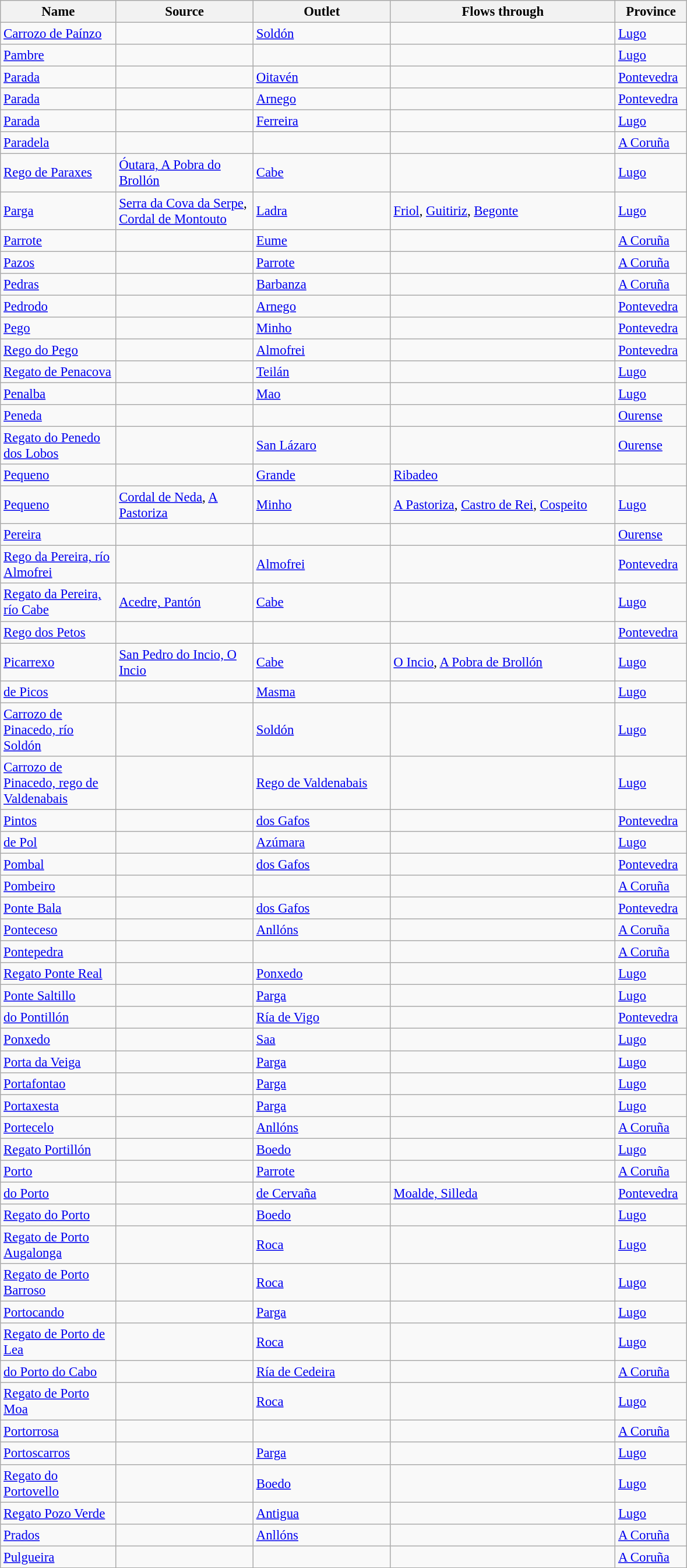<table class="wikitable sortable" style="font-size:95%;">
<tr>
<th width="125">Name</th>
<th width="150">Source</th>
<th width="150">Outlet</th>
<th width="250">Flows through</th>
<th width="75">Province</th>
</tr>
<tr>
<td><a href='#'>Carrozo de Paínzo</a></td>
<td></td>
<td><a href='#'>Soldón</a></td>
<td></td>
<td><a href='#'>Lugo</a></td>
</tr>
<tr>
<td><a href='#'>Pambre</a></td>
<td></td>
<td></td>
<td></td>
<td><a href='#'>Lugo</a></td>
</tr>
<tr>
<td><a href='#'>Parada</a></td>
<td></td>
<td><a href='#'>Oitavén</a></td>
<td></td>
<td><a href='#'>Pontevedra</a></td>
</tr>
<tr>
<td><a href='#'>Parada</a></td>
<td></td>
<td><a href='#'>Arnego</a></td>
<td></td>
<td><a href='#'>Pontevedra</a></td>
</tr>
<tr>
<td><a href='#'>Parada</a></td>
<td></td>
<td><a href='#'>Ferreira</a></td>
<td></td>
<td><a href='#'>Lugo</a></td>
</tr>
<tr>
<td><a href='#'>Paradela</a></td>
<td></td>
<td></td>
<td></td>
<td><a href='#'>A Coruña</a></td>
</tr>
<tr>
<td><a href='#'>Rego de Paraxes</a></td>
<td><a href='#'>Óutara, A Pobra do Brollón</a></td>
<td><a href='#'>Cabe</a></td>
<td></td>
<td><a href='#'>Lugo</a></td>
</tr>
<tr>
<td><a href='#'>Parga</a></td>
<td><a href='#'>Serra da Cova da Serpe</a>, <a href='#'>Cordal de Montouto</a></td>
<td><a href='#'>Ladra</a></td>
<td><a href='#'>Friol</a>, <a href='#'>Guitiriz</a>, <a href='#'>Begonte</a></td>
<td><a href='#'>Lugo</a></td>
</tr>
<tr>
<td><a href='#'>Parrote</a></td>
<td></td>
<td><a href='#'>Eume</a></td>
<td></td>
<td><a href='#'>A Coruña</a></td>
</tr>
<tr>
<td><a href='#'>Pazos</a></td>
<td></td>
<td><a href='#'>Parrote</a></td>
<td></td>
<td><a href='#'>A Coruña</a></td>
</tr>
<tr>
<td><a href='#'>Pedras</a></td>
<td></td>
<td><a href='#'>Barbanza</a></td>
<td></td>
<td><a href='#'>A Coruña</a></td>
</tr>
<tr>
<td><a href='#'>Pedrodo</a></td>
<td></td>
<td><a href='#'>Arnego</a></td>
<td></td>
<td><a href='#'>Pontevedra</a></td>
</tr>
<tr>
<td><a href='#'>Pego</a></td>
<td></td>
<td><a href='#'>Minho</a></td>
<td></td>
<td><a href='#'>Pontevedra</a></td>
</tr>
<tr>
<td><a href='#'>Rego do Pego</a></td>
<td></td>
<td><a href='#'>Almofrei</a></td>
<td></td>
<td><a href='#'>Pontevedra</a></td>
</tr>
<tr>
<td><a href='#'>Regato de Penacova</a></td>
<td></td>
<td><a href='#'>Teilán</a></td>
<td></td>
<td><a href='#'>Lugo</a></td>
</tr>
<tr>
<td><a href='#'>Penalba</a></td>
<td></td>
<td><a href='#'>Mao</a></td>
<td></td>
<td><a href='#'>Lugo</a></td>
</tr>
<tr>
<td><a href='#'>Peneda</a></td>
<td></td>
<td></td>
<td></td>
<td><a href='#'>Ourense</a></td>
</tr>
<tr>
<td><a href='#'>Regato do Penedo dos Lobos</a></td>
<td></td>
<td><a href='#'>San Lázaro</a></td>
<td></td>
<td><a href='#'>Ourense</a></td>
</tr>
<tr>
<td><a href='#'>Pequeno</a></td>
<td></td>
<td><a href='#'>Grande</a></td>
<td><a href='#'>Ribadeo</a></td>
<td></td>
</tr>
<tr>
<td><a href='#'>Pequeno</a></td>
<td><a href='#'>Cordal de Neda</a>, <a href='#'>A Pastoriza</a></td>
<td><a href='#'>Minho</a></td>
<td><a href='#'>A Pastoriza</a>, <a href='#'>Castro de Rei</a>, <a href='#'>Cospeito</a></td>
<td><a href='#'>Lugo</a></td>
</tr>
<tr>
<td><a href='#'>Pereira</a></td>
<td></td>
<td></td>
<td></td>
<td><a href='#'>Ourense</a></td>
</tr>
<tr>
<td><a href='#'>Rego da Pereira, río Almofrei</a></td>
<td></td>
<td><a href='#'>Almofrei</a></td>
<td></td>
<td><a href='#'>Pontevedra</a></td>
</tr>
<tr>
<td><a href='#'>Regato da Pereira, río Cabe</a></td>
<td><a href='#'>Acedre, Pantón</a></td>
<td><a href='#'>Cabe</a></td>
<td></td>
<td><a href='#'>Lugo</a></td>
</tr>
<tr>
<td><a href='#'>Rego dos Petos</a></td>
<td></td>
<td></td>
<td></td>
<td><a href='#'>Pontevedra</a></td>
</tr>
<tr>
<td><a href='#'>Picarrexo</a></td>
<td><a href='#'>San Pedro do Incio, O Incio</a></td>
<td><a href='#'>Cabe</a></td>
<td><a href='#'>O Incio</a>, <a href='#'>A Pobra de Brollón</a></td>
<td><a href='#'>Lugo</a></td>
</tr>
<tr>
<td><a href='#'>de Picos</a></td>
<td></td>
<td><a href='#'>Masma</a></td>
<td></td>
<td><a href='#'>Lugo</a></td>
</tr>
<tr>
<td><a href='#'>Carrozo de Pinacedo, río Soldón</a></td>
<td></td>
<td><a href='#'>Soldón</a></td>
<td></td>
<td><a href='#'>Lugo</a></td>
</tr>
<tr>
<td><a href='#'>Carrozo de Pinacedo, rego de Valdenabais</a></td>
<td></td>
<td><a href='#'>Rego de Valdenabais</a></td>
<td></td>
<td><a href='#'>Lugo</a></td>
</tr>
<tr>
<td><a href='#'>Pintos</a></td>
<td></td>
<td><a href='#'>dos Gafos</a></td>
<td></td>
<td><a href='#'>Pontevedra</a></td>
</tr>
<tr>
<td><a href='#'>de Pol</a></td>
<td></td>
<td><a href='#'>Azúmara</a></td>
<td></td>
<td><a href='#'>Lugo</a></td>
</tr>
<tr>
<td><a href='#'>Pombal</a></td>
<td></td>
<td><a href='#'>dos Gafos</a></td>
<td></td>
<td><a href='#'>Pontevedra</a></td>
</tr>
<tr>
<td><a href='#'>Pombeiro</a></td>
<td></td>
<td></td>
<td></td>
<td><a href='#'>A Coruña</a></td>
</tr>
<tr>
<td><a href='#'>Ponte Bala</a></td>
<td></td>
<td><a href='#'>dos Gafos</a></td>
<td></td>
<td><a href='#'>Pontevedra</a></td>
</tr>
<tr>
<td><a href='#'>Ponteceso</a></td>
<td></td>
<td><a href='#'>Anllóns</a></td>
<td></td>
<td><a href='#'>A Coruña</a></td>
</tr>
<tr>
<td><a href='#'>Pontepedra</a></td>
<td></td>
<td></td>
<td></td>
<td><a href='#'>A Coruña</a></td>
</tr>
<tr>
<td><a href='#'>Regato Ponte Real</a></td>
<td></td>
<td><a href='#'>Ponxedo</a></td>
<td></td>
<td><a href='#'>Lugo</a></td>
</tr>
<tr>
<td><a href='#'>Ponte Saltillo</a></td>
<td></td>
<td><a href='#'>Parga</a></td>
<td></td>
<td><a href='#'>Lugo</a></td>
</tr>
<tr>
<td><a href='#'>do Pontillón</a></td>
<td></td>
<td><a href='#'>Ría de Vigo</a></td>
<td></td>
<td><a href='#'>Pontevedra</a></td>
</tr>
<tr>
<td><a href='#'>Ponxedo</a></td>
<td></td>
<td><a href='#'>Saa</a></td>
<td></td>
<td><a href='#'>Lugo</a></td>
</tr>
<tr>
<td><a href='#'>Porta da Veiga</a></td>
<td></td>
<td><a href='#'>Parga</a></td>
<td></td>
<td><a href='#'>Lugo</a></td>
</tr>
<tr>
<td><a href='#'>Portafontao</a></td>
<td></td>
<td><a href='#'>Parga</a></td>
<td></td>
<td><a href='#'>Lugo</a></td>
</tr>
<tr>
<td><a href='#'>Portaxesta</a></td>
<td></td>
<td><a href='#'>Parga</a></td>
<td></td>
<td><a href='#'>Lugo</a></td>
</tr>
<tr>
<td><a href='#'>Portecelo</a></td>
<td></td>
<td><a href='#'>Anllóns</a></td>
<td></td>
<td><a href='#'>A Coruña</a></td>
</tr>
<tr>
<td><a href='#'>Regato Portillón</a></td>
<td></td>
<td><a href='#'>Boedo</a></td>
<td></td>
<td><a href='#'>Lugo</a></td>
</tr>
<tr>
<td><a href='#'>Porto</a></td>
<td></td>
<td><a href='#'>Parrote</a></td>
<td></td>
<td><a href='#'>A Coruña</a></td>
</tr>
<tr>
<td><a href='#'>do Porto</a></td>
<td></td>
<td><a href='#'>de Cervaña</a></td>
<td><a href='#'>Moalde, Silleda</a></td>
<td><a href='#'>Pontevedra</a></td>
</tr>
<tr>
<td><a href='#'>Regato do Porto</a></td>
<td></td>
<td><a href='#'>Boedo</a></td>
<td></td>
<td><a href='#'>Lugo</a></td>
</tr>
<tr>
<td><a href='#'>Regato de Porto Augalonga</a></td>
<td></td>
<td><a href='#'>Roca</a></td>
<td></td>
<td><a href='#'>Lugo</a></td>
</tr>
<tr>
<td><a href='#'>Regato de Porto Barroso</a></td>
<td></td>
<td><a href='#'>Roca</a></td>
<td></td>
<td><a href='#'>Lugo</a></td>
</tr>
<tr>
<td><a href='#'>Portocando</a></td>
<td></td>
<td><a href='#'>Parga</a></td>
<td></td>
<td><a href='#'>Lugo</a></td>
</tr>
<tr>
<td><a href='#'>Regato de Porto de Lea</a></td>
<td></td>
<td><a href='#'>Roca</a></td>
<td></td>
<td><a href='#'>Lugo</a></td>
</tr>
<tr>
<td><a href='#'>do Porto do Cabo</a></td>
<td></td>
<td><a href='#'>Ría de Cedeira</a></td>
<td></td>
<td><a href='#'>A Coruña</a></td>
</tr>
<tr>
<td><a href='#'>Regato de Porto Moa</a></td>
<td></td>
<td><a href='#'>Roca</a></td>
<td></td>
<td><a href='#'>Lugo</a></td>
</tr>
<tr>
<td><a href='#'>Portorrosa</a></td>
<td></td>
<td></td>
<td></td>
<td><a href='#'>A Coruña</a></td>
</tr>
<tr>
<td><a href='#'>Portoscarros</a></td>
<td></td>
<td><a href='#'>Parga</a></td>
<td></td>
<td><a href='#'>Lugo</a></td>
</tr>
<tr>
<td><a href='#'>Regato do Portovello</a></td>
<td></td>
<td><a href='#'>Boedo</a></td>
<td></td>
<td><a href='#'>Lugo</a></td>
</tr>
<tr>
<td><a href='#'>Regato Pozo Verde</a></td>
<td></td>
<td><a href='#'>Antigua</a></td>
<td></td>
<td><a href='#'>Lugo</a></td>
</tr>
<tr>
<td><a href='#'>Prados</a></td>
<td></td>
<td><a href='#'>Anllóns</a></td>
<td></td>
<td><a href='#'>A Coruña</a></td>
</tr>
<tr>
<td><a href='#'>Pulgueira</a></td>
<td></td>
<td></td>
<td></td>
<td><a href='#'>A Coruña</a></td>
</tr>
<tr>
</tr>
</table>
